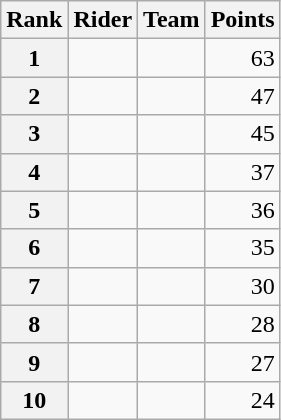<table class="wikitable" margin-bottom:0;">
<tr>
<th scope="col">Rank</th>
<th scope="col">Rider</th>
<th scope="col">Team</th>
<th scope="col">Points</th>
</tr>
<tr>
<th scope="row">1</th>
<td> </td>
<td></td>
<td align="right">63</td>
</tr>
<tr>
<th scope="row">2</th>
<td> </td>
<td></td>
<td align="right">47</td>
</tr>
<tr>
<th scope="row">3</th>
<td></td>
<td></td>
<td align="right">45</td>
</tr>
<tr>
<th scope="row">4</th>
<td></td>
<td></td>
<td align="right">37</td>
</tr>
<tr>
<th scope="row">5</th>
<td></td>
<td></td>
<td align="right">36</td>
</tr>
<tr>
<th scope="row">6</th>
<td></td>
<td></td>
<td align="right">35</td>
</tr>
<tr>
<th scope="row">7</th>
<td></td>
<td></td>
<td align="right">30</td>
</tr>
<tr>
<th scope="row">8</th>
<td></td>
<td></td>
<td align="right">28</td>
</tr>
<tr>
<th scope="row">9</th>
<td></td>
<td></td>
<td align="right">27</td>
</tr>
<tr>
<th scope="row">10</th>
<td></td>
<td></td>
<td align="right">24</td>
</tr>
</table>
